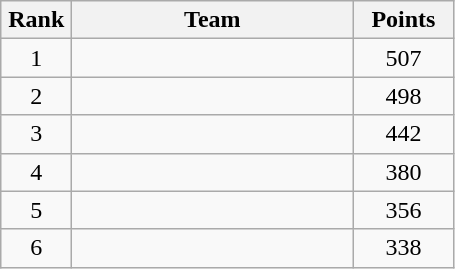<table class="wikitable" style="text-align:center;">
<tr>
<th width=40>Rank</th>
<th width=180>Team</th>
<th width=60>Points</th>
</tr>
<tr>
<td>1</td>
<td align=left></td>
<td>507</td>
</tr>
<tr>
<td>2</td>
<td align=left></td>
<td>498</td>
</tr>
<tr>
<td>3</td>
<td align=left></td>
<td>442</td>
</tr>
<tr>
<td>4</td>
<td align=left></td>
<td>380</td>
</tr>
<tr>
<td>5</td>
<td align=left></td>
<td>356</td>
</tr>
<tr>
<td>6</td>
<td align=left></td>
<td>338</td>
</tr>
</table>
